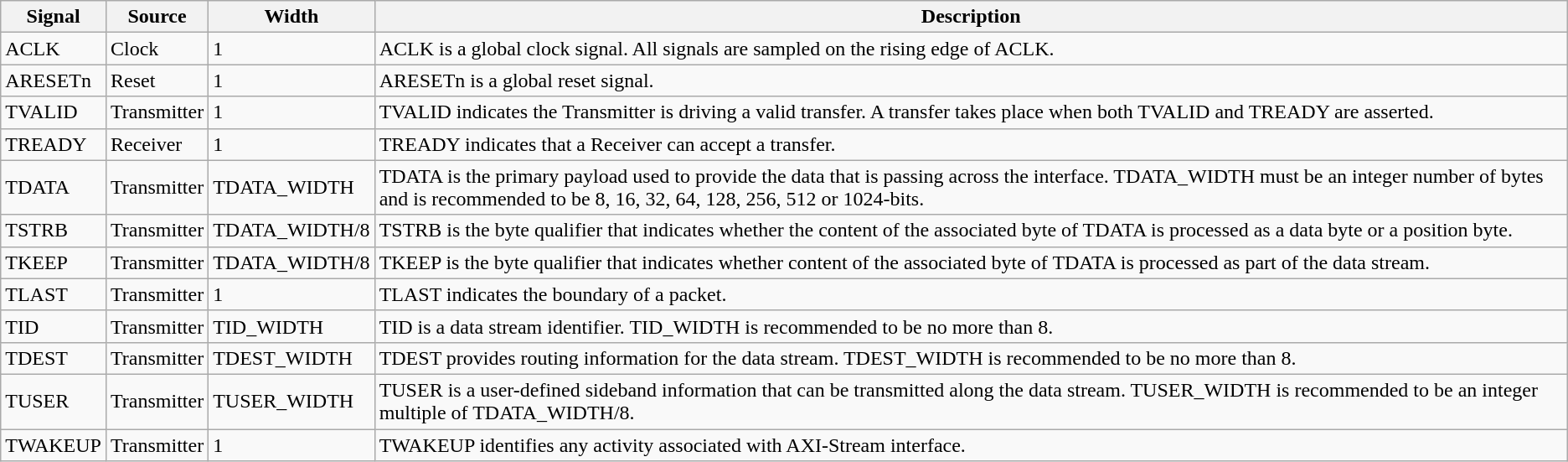<table class="wikitable">
<tr>
<th>Signal</th>
<th>Source</th>
<th>Width</th>
<th>Description</th>
</tr>
<tr>
<td>ACLK</td>
<td>Clock</td>
<td>1</td>
<td>ACLK is a global clock signal. All signals are sampled on the rising edge of ACLK.</td>
</tr>
<tr>
<td>ARESETn</td>
<td>Reset</td>
<td>1</td>
<td>ARESETn is a global reset signal.</td>
</tr>
<tr>
<td>TVALID</td>
<td>Transmitter</td>
<td>1</td>
<td>TVALID indicates the Transmitter is driving a valid transfer. A transfer takes place when both TVALID and TREADY are asserted.</td>
</tr>
<tr>
<td>TREADY</td>
<td>Receiver</td>
<td>1</td>
<td>TREADY indicates that a Receiver can accept a transfer.</td>
</tr>
<tr>
<td>TDATA</td>
<td>Transmitter</td>
<td>TDATA_WIDTH</td>
<td>TDATA is the primary payload used to provide the data that is passing across the interface. TDATA_WIDTH must be an integer number of bytes and is recommended to be 8, 16, 32, 64, 128, 256, 512 or 1024-bits.</td>
</tr>
<tr>
<td>TSTRB</td>
<td>Transmitter</td>
<td>TDATA_WIDTH/8</td>
<td>TSTRB is the byte qualifier that indicates whether the content of the associated byte of TDATA is processed as a data byte or a position byte.</td>
</tr>
<tr>
<td>TKEEP</td>
<td>Transmitter</td>
<td>TDATA_WIDTH/8</td>
<td>TKEEP is the byte qualifier that indicates whether content of the associated byte of TDATA is processed as part of the data stream.</td>
</tr>
<tr>
<td>TLAST</td>
<td>Transmitter</td>
<td>1</td>
<td>TLAST indicates the boundary of a packet.</td>
</tr>
<tr>
<td>TID</td>
<td>Transmitter</td>
<td>TID_WIDTH</td>
<td>TID is a data stream identifier. TID_WIDTH is recommended to be no more than 8.</td>
</tr>
<tr>
<td>TDEST</td>
<td>Transmitter</td>
<td>TDEST_WIDTH</td>
<td>TDEST provides routing information for the data stream. TDEST_WIDTH is recommended to be no more than 8.</td>
</tr>
<tr>
<td>TUSER</td>
<td>Transmitter</td>
<td>TUSER_WIDTH</td>
<td>TUSER is a user-defined sideband information that can be transmitted along the data stream. TUSER_WIDTH is recommended to be an integer multiple of TDATA_WIDTH/8.</td>
</tr>
<tr>
<td>TWAKEUP</td>
<td>Transmitter</td>
<td>1</td>
<td>TWAKEUP identifies any activity associated with AXI-Stream interface.</td>
</tr>
</table>
